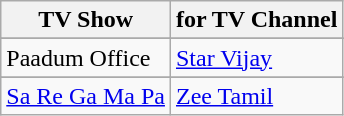<table class="wikitable sortable">
<tr>
<th>TV Show</th>
<th>for TV Channel</th>
</tr>
<tr>
</tr>
<tr>
<td>Paadum Office</td>
<td><a href='#'>Star Vijay</a></td>
</tr>
<tr>
</tr>
<tr>
</tr>
<tr>
<td><a href='#'>Sa Re Ga Ma Pa</a></td>
<td><a href='#'>Zee Tamil</a></td>
</tr>
</table>
